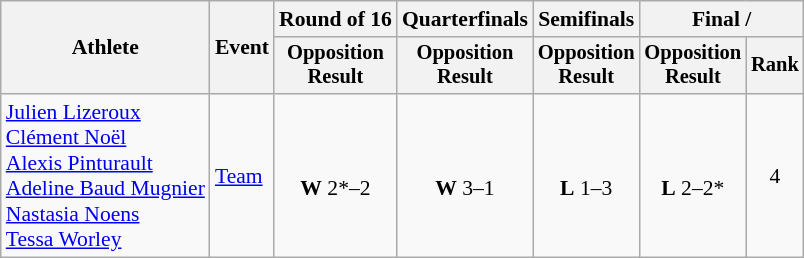<table class="wikitable" style="font-size:90%">
<tr>
<th rowspan="2">Athlete</th>
<th rowspan="2">Event</th>
<th>Round of 16</th>
<th>Quarterfinals</th>
<th>Semifinals</th>
<th colspan=2>Final / </th>
</tr>
<tr style="font-size:95%">
<th>Opposition<br>Result</th>
<th>Opposition<br>Result</th>
<th>Opposition<br>Result</th>
<th>Opposition<br>Result</th>
<th>Rank</th>
</tr>
<tr align=center>
<td align="left"><a href='#'>Julien Lizeroux</a><br><a href='#'>Clément Noël</a><br><a href='#'>Alexis Pinturault</a><br><a href='#'>Adeline Baud Mugnier</a><br><a href='#'>Nastasia Noens</a><br><a href='#'>Tessa Worley</a></td>
<td align="left"><a href='#'>Team</a></td>
<td><br><strong>W</strong> 2*–2</td>
<td><br><strong>W</strong> 3–1</td>
<td><br><strong>L</strong> 1–3</td>
<td><br><strong>L</strong> 2–2*</td>
<td>4</td>
</tr>
</table>
